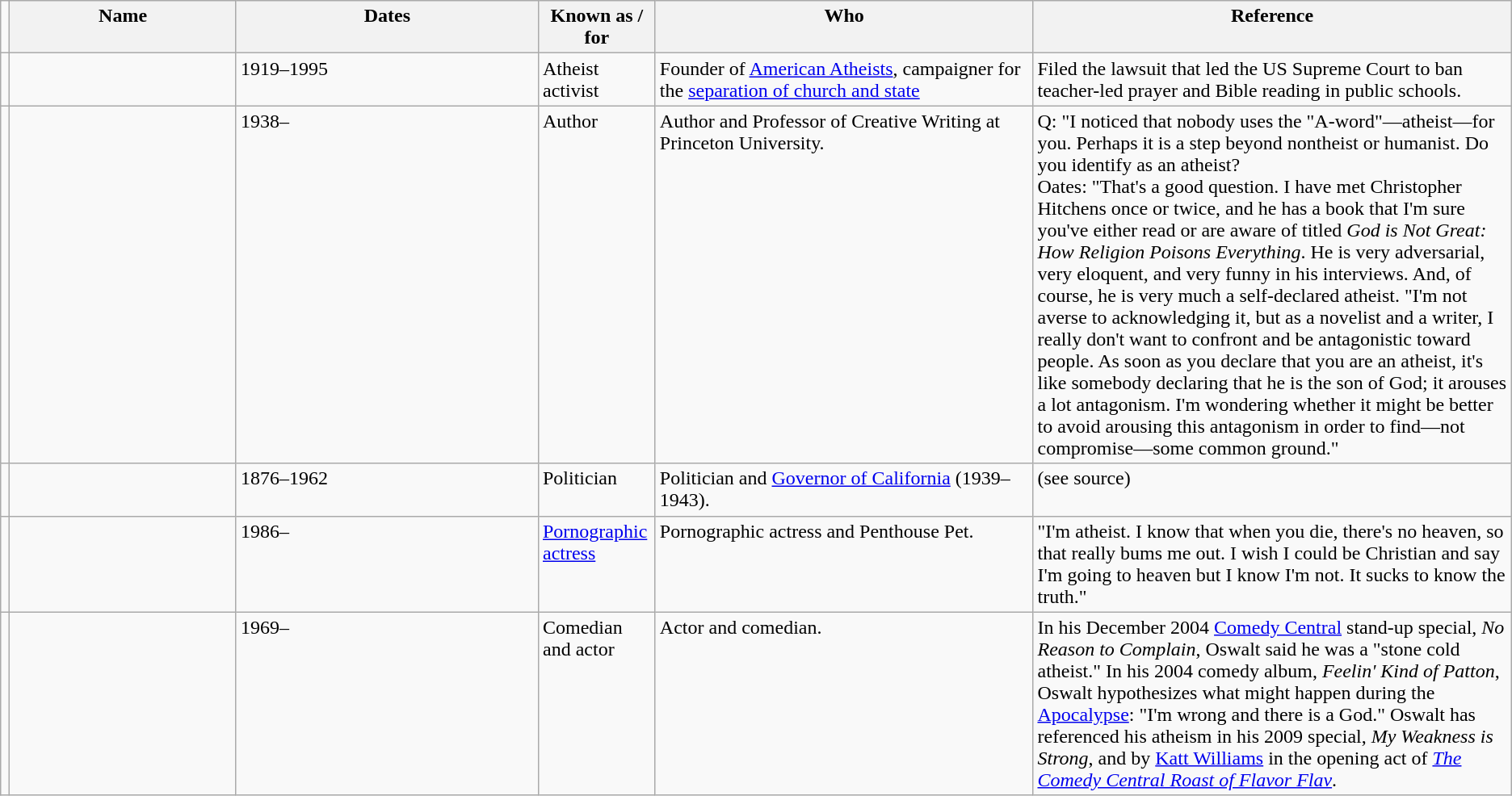<table class="wikitable sortable">
<tr style="vertical-align:top; text-align:left;">
<td></td>
<th style="width:15%;">Name</th>
<th class="unsortable"! style="width:20%;">Dates</th>
<th>Known as / for</th>
<th style="width:25%;">Who</th>
<th class="unsortable">Reference</th>
</tr>
<tr valign="top">
<td></td>
<td></td>
<td>1919–1995</td>
<td>Atheist activist</td>
<td>Founder of <a href='#'>American Atheists</a>, campaigner for the <a href='#'>separation of church and state</a></td>
<td>Filed the lawsuit that led the US Supreme Court to ban teacher-led prayer and Bible reading in public schools.</td>
</tr>
<tr valign="top">
<td></td>
<td></td>
<td>1938–</td>
<td>Author</td>
<td>Author and Professor of Creative Writing at Princeton University.</td>
<td>Q: "I noticed that nobody uses the "A-word"—atheist—for you. Perhaps it is a step beyond nontheist or humanist. Do you identify as an atheist?<br>Oates: "That's a good question. I have met Christopher Hitchens once or twice, and he has a book that I'm sure you've either read or are aware of titled <em>God is Not Great: How Religion Poisons Everything</em>. He is very adversarial, very eloquent, and very funny in his interviews. And, of course, he is very much a self-declared atheist.
"I'm not averse to acknowledging it, but as a novelist and a writer, I really don't want to confront and be antagonistic toward people. As soon as you declare that you are an atheist, it's like somebody declaring that he is the son of God; it arouses a lot antagonism. I'm wondering whether it might be better to avoid arousing this antagonism in order to find—not compromise—some common ground."</td>
</tr>
<tr valign="top">
<td></td>
<td></td>
<td>1876–1962</td>
<td>Politician</td>
<td>Politician and <a href='#'>Governor of California</a> (1939–1943).</td>
<td>(see source)</td>
</tr>
<tr valign="top">
<td></td>
<td></td>
<td>1986–</td>
<td><a href='#'>Pornographic actress</a></td>
<td>Pornographic actress and Penthouse Pet.</td>
<td>"I'm atheist. I know that when you die, there's no heaven, so that really bums me out. I wish I could be Christian and say I'm going to heaven but I know I'm not. It sucks to know the truth."</td>
</tr>
<tr valign="top">
<td></td>
<td></td>
<td>1969–</td>
<td>Comedian and actor</td>
<td>Actor and comedian.</td>
<td>In his December 2004 <a href='#'>Comedy Central</a> stand-up special, <em>No Reason to Complain</em>, Oswalt said he was a "stone cold atheist." In his 2004 comedy album, <em>Feelin' Kind of Patton</em>, Oswalt hypothesizes what might happen during the <a href='#'>Apocalypse</a>: "I'm wrong and there is a God." Oswalt has referenced his atheism in his 2009 special, <em>My Weakness is Strong</em>, and by <a href='#'>Katt Williams</a> in the opening act of <em><a href='#'>The Comedy Central Roast of Flavor Flav</a></em>.</td>
</tr>
</table>
